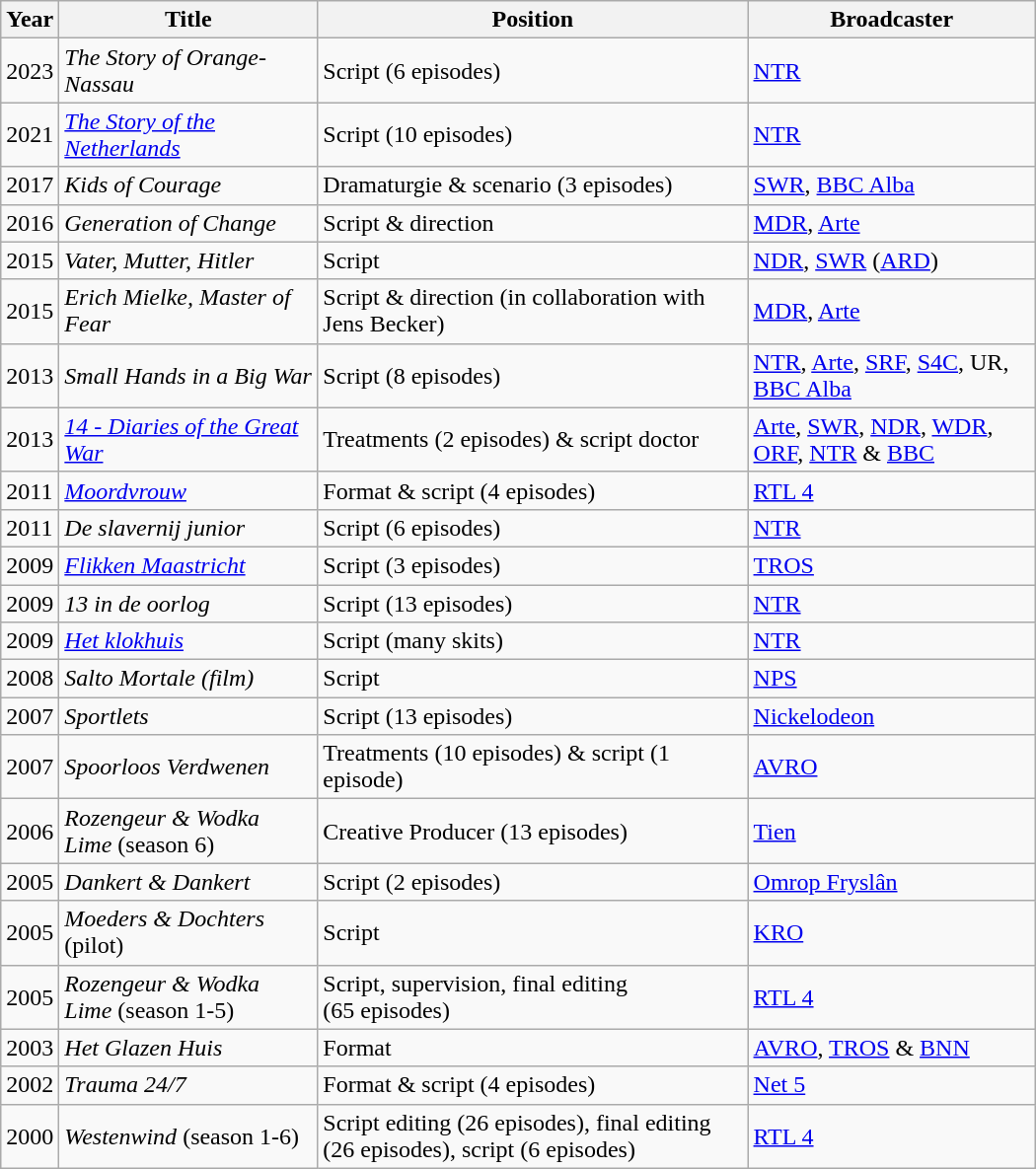<table class="wikitable sortable" style="max-width:700px;">
<tr>
<th>Year</th>
<th>Title</th>
<th class="unsortable">Position</th>
<th class="unsortable">Broadcaster</th>
</tr>
<tr>
<td>2023</td>
<td><em>The Story of Orange-Nassau</em></td>
<td>Script (6 episodes)</td>
<td><a href='#'>NTR</a></td>
</tr>
<tr>
<td>2021</td>
<td><em><a href='#'>The Story of the Netherlands</a></em></td>
<td>Script (10 episodes)</td>
<td><a href='#'>NTR</a></td>
</tr>
<tr>
<td>2017</td>
<td><em>Kids of Courage</em></td>
<td>Dramaturgie & scenario (3 episodes)</td>
<td><a href='#'>SWR</a>, <a href='#'>BBC Alba</a></td>
</tr>
<tr>
<td>2016</td>
<td><em>Generation of Change</em></td>
<td>Script & direction</td>
<td><a href='#'>MDR</a>, <a href='#'>Arte</a></td>
</tr>
<tr>
<td>2015</td>
<td><em>Vater, Mutter, Hitler</em></td>
<td>Script</td>
<td><a href='#'>NDR</a>, <a href='#'>SWR</a> (<a href='#'>ARD</a>)</td>
</tr>
<tr>
<td>2015</td>
<td><em>Erich Mielke, Master of Fear</em></td>
<td>Script & direction (in collaboration with Jens Becker)</td>
<td><a href='#'>MDR</a>, <a href='#'>Arte</a></td>
</tr>
<tr>
<td>2013</td>
<td><em>Small Hands in a Big War</em></td>
<td>Script (8 episodes)</td>
<td><a href='#'>NTR</a>, <a href='#'>Arte</a>, <a href='#'>SRF</a>, <a href='#'>S4C</a>, UR, <a href='#'>BBC Alba</a></td>
</tr>
<tr>
<td>2013</td>
<td><em><a href='#'>14 - Diaries of the Great War</a></em></td>
<td>Treatments (2 episodes) & script doctor</td>
<td><a href='#'>Arte</a>, <a href='#'>SWR</a>, <a href='#'>NDR</a>, <a href='#'>WDR</a>, <a href='#'>ORF</a>, <a href='#'>NTR</a> & <a href='#'>BBC</a></td>
</tr>
<tr>
<td>2011</td>
<td><em><a href='#'>Moordvrouw</a></em></td>
<td>Format & script (4 episodes)</td>
<td><a href='#'>RTL 4</a></td>
</tr>
<tr>
<td>2011</td>
<td><em>De slavernij junior</em></td>
<td>Script (6 episodes)</td>
<td><a href='#'>NTR</a></td>
</tr>
<tr>
<td>2009</td>
<td><em><a href='#'>Flikken Maastricht</a></em></td>
<td>Script (3 episodes)</td>
<td><a href='#'>TROS</a></td>
</tr>
<tr>
<td>2009</td>
<td><em>13 in de oorlog</em></td>
<td>Script (13 episodes)</td>
<td><a href='#'>NTR</a></td>
</tr>
<tr>
<td>2009</td>
<td><em><a href='#'>Het klokhuis</a></em></td>
<td>Script (many skits)</td>
<td><a href='#'>NTR</a></td>
</tr>
<tr>
<td>2008</td>
<td><em>Salto Mortale (film)</em></td>
<td>Script</td>
<td><a href='#'>NPS</a></td>
</tr>
<tr>
<td>2007</td>
<td><em>Sportlets</em></td>
<td>Script (13 episodes)</td>
<td><a href='#'>Nickelodeon</a></td>
</tr>
<tr>
<td>2007</td>
<td><em>Spoorloos Verdwenen</em></td>
<td>Treatments (10 episodes) & script (1 episode)</td>
<td><a href='#'>AVRO</a></td>
</tr>
<tr>
<td>2006</td>
<td><em>Rozengeur & Wodka Lime</em> (season 6)</td>
<td>Creative Producer (13 episodes)</td>
<td><a href='#'>Tien</a></td>
</tr>
<tr>
<td>2005</td>
<td><em>Dankert & Dankert</em></td>
<td>Script (2 episodes)</td>
<td><a href='#'>Omrop Fryslân</a></td>
</tr>
<tr>
<td>2005</td>
<td><em>Moeders & Dochters</em> (pilot)</td>
<td>Script</td>
<td><a href='#'>KRO</a></td>
</tr>
<tr>
<td>2005</td>
<td><em>Rozengeur & Wodka Lime</em> (season 1-5)</td>
<td>Script, supervision, final editing (65 episodes)</td>
<td><a href='#'>RTL 4</a></td>
</tr>
<tr>
<td>2003</td>
<td><em>Het Glazen Huis</em></td>
<td>Format</td>
<td><a href='#'>AVRO</a>, <a href='#'>TROS</a> & <a href='#'>BNN</a></td>
</tr>
<tr>
<td>2002</td>
<td><em>Trauma 24/7</em></td>
<td>Format & script (4 episodes)</td>
<td><a href='#'>Net 5</a></td>
</tr>
<tr>
<td>2000</td>
<td><em>Westenwind</em> (season 1-6)</td>
<td>Script editing (26 episodes), final editing (26 episodes), script (6 episodes)</td>
<td><a href='#'>RTL 4</a></td>
</tr>
</table>
